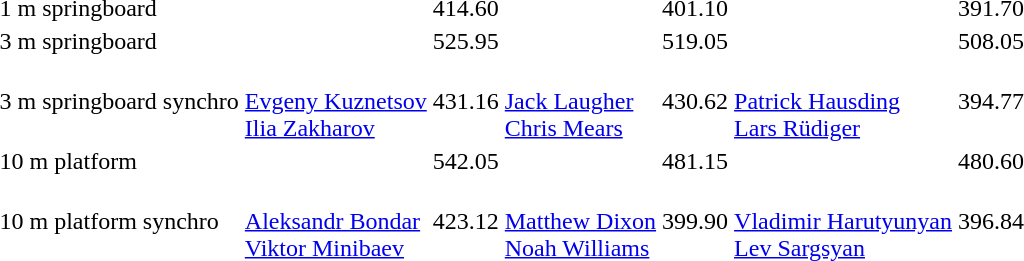<table>
<tr>
<td>1 m springboard<br></td>
<td></td>
<td>414.60</td>
<td></td>
<td>401.10</td>
<td></td>
<td>391.70</td>
</tr>
<tr>
<td>3 m springboard<br></td>
<td></td>
<td>525.95</td>
<td></td>
<td>519.05</td>
<td></td>
<td>508.05</td>
</tr>
<tr>
<td>3 m springboard synchro<br></td>
<td><br><a href='#'>Evgeny Kuznetsov</a><br><a href='#'>Ilia Zakharov</a></td>
<td>431.16</td>
<td><br><a href='#'>Jack Laugher</a><br><a href='#'>Chris Mears</a></td>
<td>430.62</td>
<td><br><a href='#'>Patrick Hausding</a><br><a href='#'>Lars Rüdiger</a></td>
<td>394.77</td>
</tr>
<tr>
<td>10 m platform<br></td>
<td></td>
<td>542.05</td>
<td></td>
<td>481.15</td>
<td></td>
<td>480.60</td>
</tr>
<tr>
<td>10 m platform synchro<br></td>
<td><br><a href='#'>Aleksandr Bondar</a><br><a href='#'>Viktor Minibaev</a></td>
<td>423.12</td>
<td><br><a href='#'>Matthew Dixon</a><br><a href='#'>Noah Williams</a></td>
<td>399.90</td>
<td><br><a href='#'>Vladimir Harutyunyan</a><br><a href='#'>Lev Sargsyan</a></td>
<td>396.84</td>
</tr>
</table>
